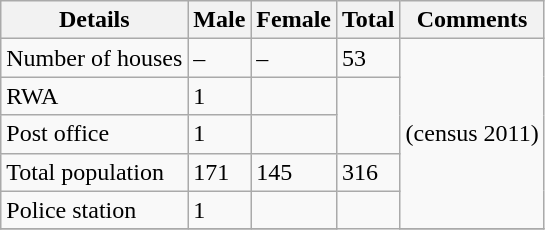<table class="wikitable sortable">
<tr>
<th>Details</th>
<th>Male</th>
<th>Female</th>
<th>Total</th>
<th>Comments</th>
</tr>
<tr>
<td>Number of houses</td>
<td>–</td>
<td>–</td>
<td>53</td>
<td rowspan="5">(census 2011)</td>
</tr>
<tr>
<td>RWA</td>
<td>1</td>
<td></td>
</tr>
<tr>
<td>Post office</td>
<td>1</td>
<td></td>
</tr>
<tr>
<td>Total population</td>
<td>171</td>
<td>145</td>
<td>316</td>
</tr>
<tr>
<td>Police station</td>
<td>1</td>
<td></td>
</tr>
<tr>
</tr>
</table>
